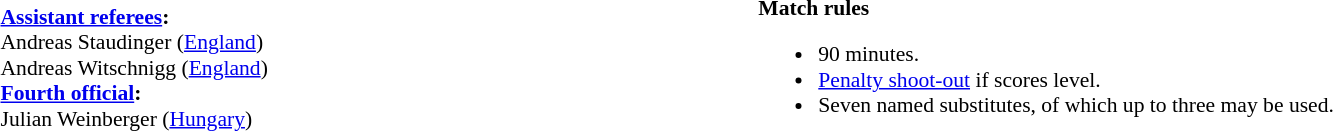<table width=100% style="font-size:90%">
<tr>
<td><br><strong><a href='#'>Assistant referees</a>:</strong>
<br>Andreas Staudinger (<a href='#'>England</a>)
<br>Andreas Witschnigg (<a href='#'>England</a>)
<br><strong><a href='#'>Fourth official</a>:</strong>
<br>Julian Weinberger (<a href='#'>Hungary</a>)</td>
<td style="width:60%; vertical-align:top;"><br><strong>Match rules</strong><ul><li>90 minutes.</li><li><a href='#'>Penalty shoot-out</a> if scores level.</li><li>Seven named substitutes, of which up to three may be used.</li></ul></td>
</tr>
</table>
